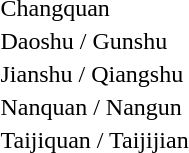<table>
<tr>
<td>Changquan</td>
<td></td>
<td></td>
<td></td>
</tr>
<tr>
<td>Daoshu / Gunshu</td>
<td></td>
<td></td>
<td></td>
</tr>
<tr>
<td>Jianshu / Qiangshu</td>
<td></td>
<td></td>
<td></td>
</tr>
<tr>
<td>Nanquan / Nangun</td>
<td></td>
<td></td>
<td></td>
</tr>
<tr>
<td>Taijiquan / Taijijian</td>
<td></td>
<td></td>
<td></td>
</tr>
</table>
